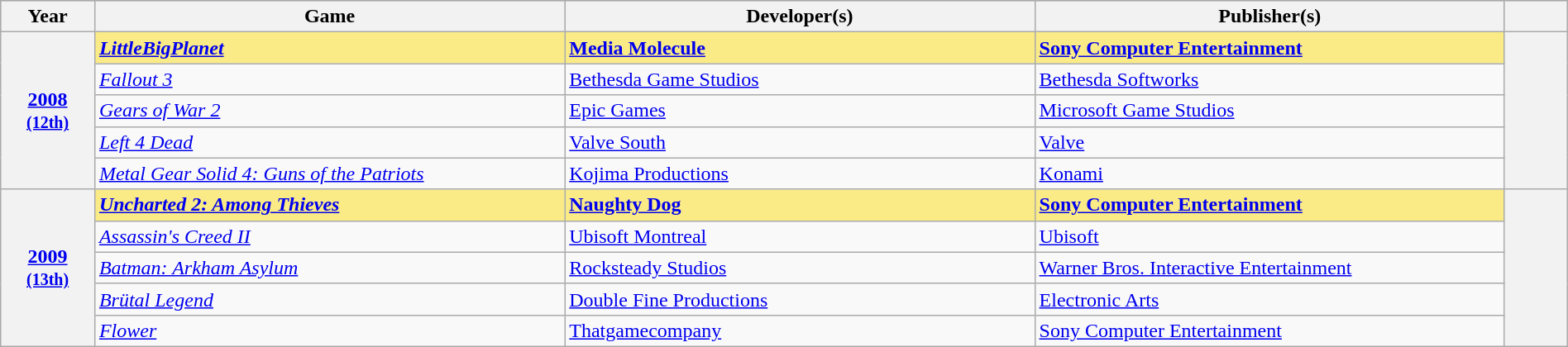<table class="wikitable sortable" style="width:100%;">
<tr style="background:#bebebe">
<th scope="col" style="width:6%;">Year</th>
<th scope="col" style="width:30%;">Game</th>
<th scope="col" style="width:30%;">Developer(s)</th>
<th scope="col" style="width:30%;">Publisher(s)</th>
<th scope="col" style="width:4%;" class="unsortable"></th>
</tr>
<tr>
<th scope="row" rowspan="5" style="text-align:center"><a href='#'>2008</a> <br><small><a href='#'>(12th)</a> </small></th>
<td style="background:#FAEB86"><strong><em><a href='#'>LittleBigPlanet</a></em></strong></td>
<td style="background:#FAEB86"><strong><a href='#'>Media Molecule</a></strong></td>
<td style="background:#FAEB86"><strong><a href='#'>Sony Computer Entertainment</a></strong></td>
<th scope="row" rowspan="5" style="text-align;center;"></th>
</tr>
<tr>
<td><em><a href='#'>Fallout 3</a></em></td>
<td><a href='#'>Bethesda Game Studios</a></td>
<td><a href='#'>Bethesda Softworks</a></td>
</tr>
<tr>
<td><em><a href='#'>Gears of War 2</a></em></td>
<td><a href='#'>Epic Games</a></td>
<td><a href='#'>Microsoft Game Studios</a></td>
</tr>
<tr>
<td><em><a href='#'>Left 4 Dead</a></em></td>
<td><a href='#'>Valve South</a></td>
<td><a href='#'>Valve</a></td>
</tr>
<tr>
<td><em><a href='#'>Metal Gear Solid 4: Guns of the Patriots</a></em></td>
<td><a href='#'>Kojima Productions</a></td>
<td><a href='#'>Konami</a></td>
</tr>
<tr>
<th scope="row" rowspan="5" style="text-align:center"><a href='#'>2009</a> <br><small><a href='#'>(13th)</a> </small></th>
<td style="background:#FAEB86"><strong><em><a href='#'>Uncharted 2: Among Thieves</a></em></strong></td>
<td style="background:#FAEB86"><strong><a href='#'>Naughty Dog</a></strong></td>
<td style="background:#FAEB86"><strong><a href='#'>Sony Computer Entertainment</a></strong></td>
<th scope="row" rowspan="5" style="text-align;center;"></th>
</tr>
<tr>
<td><em><a href='#'>Assassin's Creed II</a></em></td>
<td><a href='#'>Ubisoft Montreal</a></td>
<td><a href='#'>Ubisoft</a></td>
</tr>
<tr>
<td><em><a href='#'>Batman: Arkham Asylum</a></em></td>
<td><a href='#'>Rocksteady Studios</a></td>
<td><a href='#'>Warner Bros. Interactive Entertainment</a></td>
</tr>
<tr>
<td><em><a href='#'>Brütal Legend</a></em></td>
<td><a href='#'>Double Fine Productions</a></td>
<td><a href='#'>Electronic Arts</a></td>
</tr>
<tr>
<td><em><a href='#'>Flower</a></em></td>
<td><a href='#'>Thatgamecompany</a></td>
<td><a href='#'>Sony Computer Entertainment</a></td>
</tr>
</table>
